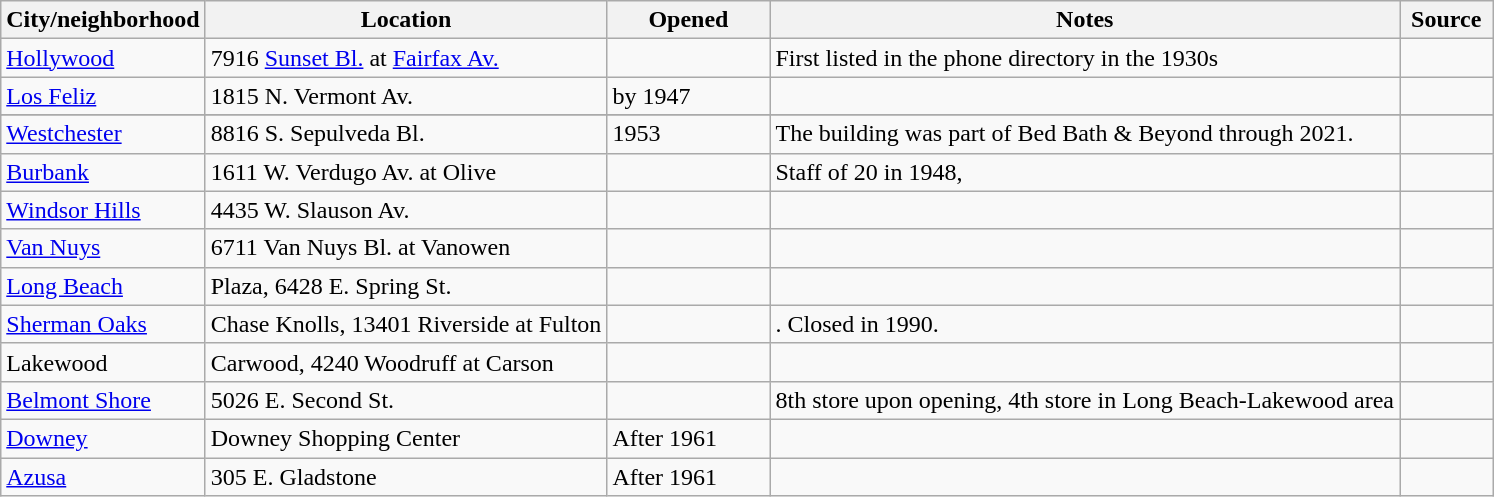<table class="wikitable sortable sort-under-center">
<tr>
<th style=text-align: middle;>City/neighborhood</th>
<th style=text-align: middle;>Location</th>
<th style=text-align: middle;>      Opened      </th>
<th style=text-align: middle;>Notes</th>
<th style=text-align: middle;> Source </th>
</tr>
<tr>
<td><a href='#'>Hollywood</a></td>
<td>7916 <a href='#'>Sunset Bl.</a> at <a href='#'>Fairfax Av.</a></td>
<td></td>
<td>First listed in the phone directory in the 1930s</td>
<td></td>
</tr>
<tr>
<td><a href='#'>Los Feliz</a></td>
<td>1815 N. Vermont Av.</td>
<td>by 1947</td>
<td></td>
<td></td>
</tr>
<tr>
</tr>
<tr>
<td><a href='#'>Westchester</a></td>
<td>8816 S. Sepulveda Bl.</td>
<td>1953</td>
<td>The building was part of Bed Bath & Beyond through 2021.</td>
<td></td>
</tr>
<tr>
<td><a href='#'>Burbank</a></td>
<td>1611 W. Verdugo Av. at Olive</td>
<td></td>
<td>Staff of 20 in 1948, </td>
<td></td>
</tr>
<tr>
<td><a href='#'>Windsor Hills</a></td>
<td>4435 W. Slauson Av.</td>
<td></td>
<td></td>
<td></td>
</tr>
<tr>
<td><a href='#'>Van Nuys</a></td>
<td>6711 Van Nuys Bl. at Vanowen</td>
<td></td>
<td></td>
<td></td>
</tr>
<tr>
<td><a href='#'>Long Beach</a></td>
<td>Plaza, 6428 E. Spring St.</td>
<td></td>
<td></td>
<td></td>
</tr>
<tr>
<td><a href='#'>Sherman Oaks</a></td>
<td>Chase Knolls, 13401 Riverside at Fulton</td>
<td></td>
<td>. Closed in 1990.</td>
<td></td>
</tr>
<tr>
<td>Lakewood</td>
<td>Carwood, 4240 Woodruff at Carson</td>
<td></td>
<td></td>
<td></td>
</tr>
<tr>
<td><a href='#'>Belmont Shore</a></td>
<td>5026 E. Second St.</td>
<td></td>
<td>8th store upon opening, 4th store in Long Beach-Lakewood area</td>
<td></td>
</tr>
<tr>
<td><a href='#'>Downey</a></td>
<td>Downey Shopping Center</td>
<td>After 1961</td>
<td></td>
<td></td>
</tr>
<tr>
<td><a href='#'>Azusa</a></td>
<td>305 E. Gladstone</td>
<td>After 1961</td>
<td></td>
<td></td>
</tr>
</table>
